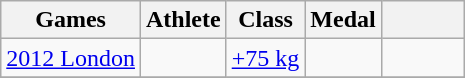<table class="wikitable sortable">
<tr>
<th>Games</th>
<th>Athlete</th>
<th>Class</th>
<th>Medal</th>
<th class="unsortable" style="width:3em"></th>
</tr>
<tr>
<td> <a href='#'>2012 London</a></td>
<td></td>
<td><a href='#'>+75 kg</a></td>
<td></td>
<td></td>
</tr>
<tr>
</tr>
</table>
